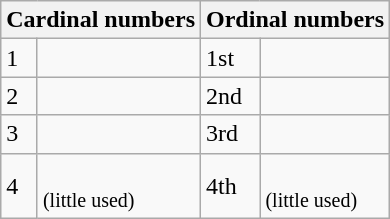<table class="wikitable">
<tr>
<th colspan="2">Cardinal numbers</th>
<th colspan="2">Ordinal numbers</th>
</tr>
<tr>
<td>1</td>
<td></td>
<td>1st</td>
<td></td>
</tr>
<tr>
<td>2</td>
<td></td>
<td>2nd</td>
<td></td>
</tr>
<tr>
<td>3</td>
<td></td>
<td>3rd</td>
<td></td>
</tr>
<tr>
<td>4</td>
<td><br><small>(little used)</small></td>
<td>4th</td>
<td><br><small>(little used)</small></td>
</tr>
</table>
